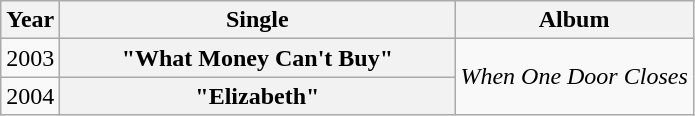<table class="wikitable plainrowheaders">
<tr>
<th>Year</th>
<th style="width:16em;">Single</th>
<th>Album</th>
</tr>
<tr>
<td>2003</td>
<th scope="row">"What Money Can't Buy"</th>
<td rowspan="2"><em>When One Door Closes</em></td>
</tr>
<tr>
<td>2004</td>
<th scope="row">"Elizabeth"</th>
</tr>
</table>
